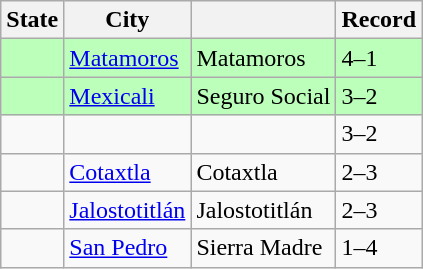<table class="wikitable">
<tr>
<th>State</th>
<th>City</th>
<th></th>
<th>Record</th>
</tr>
<tr bgcolor="bbffbb">
<td><strong></strong></td>
<td><a href='#'>Matamoros</a></td>
<td>Matamoros</td>
<td>4–1</td>
</tr>
<tr bgcolor="bbffbb">
<td><strong></strong></td>
<td><a href='#'>Mexicali</a></td>
<td>Seguro Social</td>
<td>3–2</td>
</tr>
<tr>
<td><strong></strong></td>
<td></td>
<td></td>
<td>3–2</td>
</tr>
<tr>
<td><strong></strong></td>
<td><a href='#'>Cotaxtla</a></td>
<td>Cotaxtla</td>
<td>2–3</td>
</tr>
<tr>
<td><strong></strong></td>
<td><a href='#'>Jalostotitlán</a></td>
<td>Jalostotitlán</td>
<td>2–3</td>
</tr>
<tr>
<td><strong></strong></td>
<td><a href='#'>San Pedro</a></td>
<td>Sierra Madre</td>
<td>1–4</td>
</tr>
</table>
